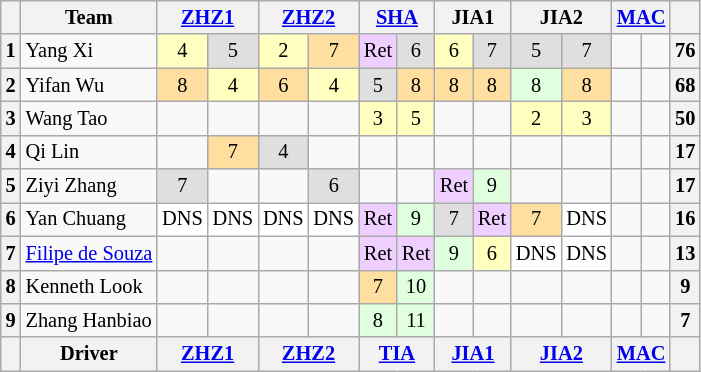<table align=left| class="wikitable" style="font-size: 85%; text-align: center">
<tr valign="top">
<th valign=middle></th>
<th valign=middle>Team</th>
<th colspan=2><a href='#'>ZHZ1</a><br></th>
<th colspan=2><a href='#'>ZHZ2</a><br></th>
<th colspan=2><a href='#'>SHA</a><br></th>
<th colspan=2>JIA1<br></th>
<th colspan=2>JIA2<br></th>
<th colspan=2><a href='#'>MAC</a><br></th>
<th valign=middle> </th>
</tr>
<tr>
<th>1</th>
<td align="left"> Yang Xi</td>
<td style="background:#ffffbf;">4</td>
<td style="background:#dfdfdf;">5</td>
<td style="background:#ffffbf;">2</td>
<td style="background:#ffdf9f;">7</td>
<td style="background:#efcfff;">Ret</td>
<td style="background:#dfdfdf;">6</td>
<td style="background:#ffffbf;">6</td>
<td style="background:#dfdfdf;">7</td>
<td style="background:#dfdfdf;">5</td>
<td style="background:#dfdfdf;">7</td>
<td></td>
<td></td>
<th>76</th>
</tr>
<tr>
<th>2</th>
<td align="left"> Yifan Wu</td>
<td style="background:#ffdf9f;">8</td>
<td style="background:#ffffbf;">4</td>
<td style="background:#ffdf9f;">6</td>
<td style="background:#ffffbf;">4</td>
<td style="background:#dfdfdf;">5</td>
<td style="background:#ffdf9f;">8</td>
<td style="background:#ffdf9f;">8</td>
<td style="background:#ffdf9f;">8</td>
<td style="background:#dfffdf;">8</td>
<td style="background:#ffdf9f;">8</td>
<td></td>
<td></td>
<th>68</th>
</tr>
<tr>
<th>3</th>
<td align="left"> Wang Tao</td>
<td></td>
<td></td>
<td></td>
<td></td>
<td style="background:#ffffbf;">3</td>
<td style="background:#ffffbf;">5</td>
<td></td>
<td></td>
<td style="background:#ffffbf;">2</td>
<td style="background:#ffffbf;">3</td>
<td></td>
<td></td>
<th>50</th>
</tr>
<tr>
<th>4</th>
<td align="left"> Qi Lin</td>
<td></td>
<td style="background:#ffdf9f;">7</td>
<td style="background:#dfdfdf;">4</td>
<td></td>
<td></td>
<td></td>
<td></td>
<td></td>
<td></td>
<td></td>
<td></td>
<td></td>
<th>17</th>
</tr>
<tr>
<th>5</th>
<td align="left"> Ziyi Zhang</td>
<td style="background:#dfdfdf;">7</td>
<td></td>
<td></td>
<td style="background:#dfdfdf;">6</td>
<td></td>
<td></td>
<td style="background:#efcfff;">Ret</td>
<td style="background:#dfffdf;">9</td>
<td></td>
<td></td>
<td></td>
<td></td>
<th>17</th>
</tr>
<tr>
<th>6</th>
<td align="left"> Yan Chuang</td>
<td style="background:#ffffff;">DNS</td>
<td style="background:#ffffff;">DNS</td>
<td style="background:#ffffff;">DNS</td>
<td style="background:#ffffff;">DNS</td>
<td style="background:#efcfff;">Ret</td>
<td style="background:#dfffdf;">9</td>
<td style="background:#dfdfdf;">7</td>
<td style="background:#efcfff;">Ret</td>
<td style="background:#ffdf9f;">7</td>
<td style="background:#ffffff;">DNS</td>
<td></td>
<td></td>
<th>16</th>
</tr>
<tr>
<th>7</th>
<td align="left"> <a href='#'>Filipe de Souza</a></td>
<td></td>
<td></td>
<td></td>
<td></td>
<td style="background:#efcfff;">Ret</td>
<td style="background:#efcfff;">Ret</td>
<td style="background:#dfffdf;">9</td>
<td style="background:#ffffbf;">6</td>
<td style="background:#ffffff;">DNS</td>
<td style="background:#ffffff;">DNS</td>
<td></td>
<td></td>
<th>13</th>
</tr>
<tr>
<th>8</th>
<td align="left"> Kenneth Look</td>
<td></td>
<td></td>
<td></td>
<td></td>
<td style="background:#ffdf9f;">7</td>
<td style="background:#dfffdf;">10</td>
<td></td>
<td></td>
<td></td>
<td></td>
<td></td>
<td></td>
<th>9</th>
</tr>
<tr>
<th>9</th>
<td align="left"> Zhang Hanbiao</td>
<td></td>
<td></td>
<td></td>
<td></td>
<td style="background:#dfffdf;">8</td>
<td style="background:#dfffdf;">11</td>
<td></td>
<td></td>
<td></td>
<td></td>
<td></td>
<td></td>
<th>7</th>
</tr>
<tr>
<th valign=middle></th>
<th valign=middle>Driver</th>
<th colspan=2><a href='#'>ZHZ1</a><br></th>
<th colspan=2><a href='#'>ZHZ2</a><br></th>
<th colspan=2><a href='#'>TIA</a><br></th>
<th colspan=2><a href='#'>JIA1</a><br></th>
<th colspan=2><a href='#'>JIA2</a><br></th>
<th colspan=2><a href='#'>MAC</a><br></th>
<th valign=middle> </th>
</tr>
</table>
